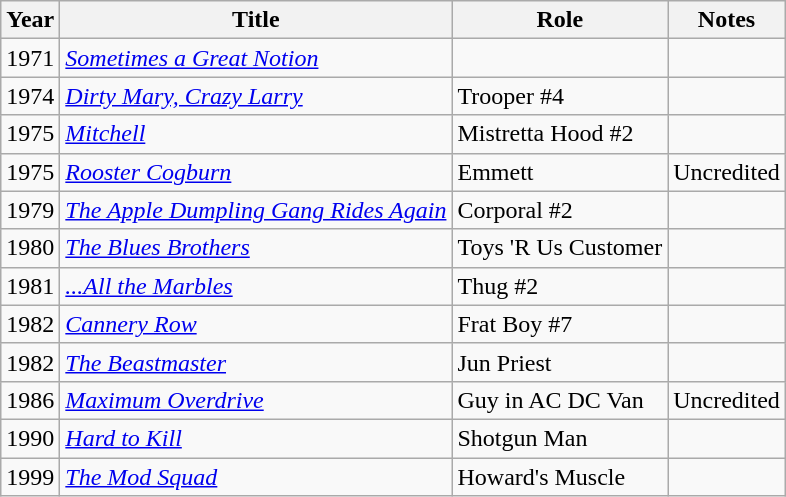<table class="wikitable">
<tr>
<th>Year</th>
<th>Title</th>
<th>Role</th>
<th>Notes</th>
</tr>
<tr>
<td>1971</td>
<td><em><a href='#'>Sometimes a Great Notion</a></em></td>
<td></td>
<td></td>
</tr>
<tr>
<td>1974</td>
<td><em><a href='#'>Dirty Mary, Crazy Larry</a></em></td>
<td>Trooper #4</td>
<td></td>
</tr>
<tr>
<td>1975</td>
<td><em><a href='#'>Mitchell</a></em></td>
<td>Mistretta Hood #2</td>
<td></td>
</tr>
<tr>
<td>1975</td>
<td><em><a href='#'>Rooster Cogburn</a></em></td>
<td>Emmett</td>
<td>Uncredited</td>
</tr>
<tr>
<td>1979</td>
<td><em><a href='#'>The Apple Dumpling Gang Rides Again</a></em></td>
<td>Corporal #2</td>
<td></td>
</tr>
<tr>
<td>1980</td>
<td><em><a href='#'>The Blues Brothers</a></em></td>
<td>Toys 'R Us Customer</td>
<td></td>
</tr>
<tr>
<td>1981</td>
<td><em><a href='#'>...All the Marbles</a></em></td>
<td>Thug #2</td>
<td></td>
</tr>
<tr>
<td>1982</td>
<td><em><a href='#'>Cannery Row</a></em></td>
<td>Frat Boy #7</td>
<td></td>
</tr>
<tr>
<td>1982</td>
<td><em><a href='#'>The Beastmaster</a></em></td>
<td>Jun Priest</td>
<td></td>
</tr>
<tr>
<td>1986</td>
<td><em><a href='#'>Maximum Overdrive</a></em></td>
<td>Guy in AC DC Van</td>
<td>Uncredited</td>
</tr>
<tr>
<td>1990</td>
<td><em><a href='#'>Hard to Kill</a></em></td>
<td>Shotgun Man</td>
<td></td>
</tr>
<tr>
<td>1999</td>
<td><em><a href='#'>The Mod Squad</a></em></td>
<td>Howard's Muscle</td>
<td></td>
</tr>
</table>
